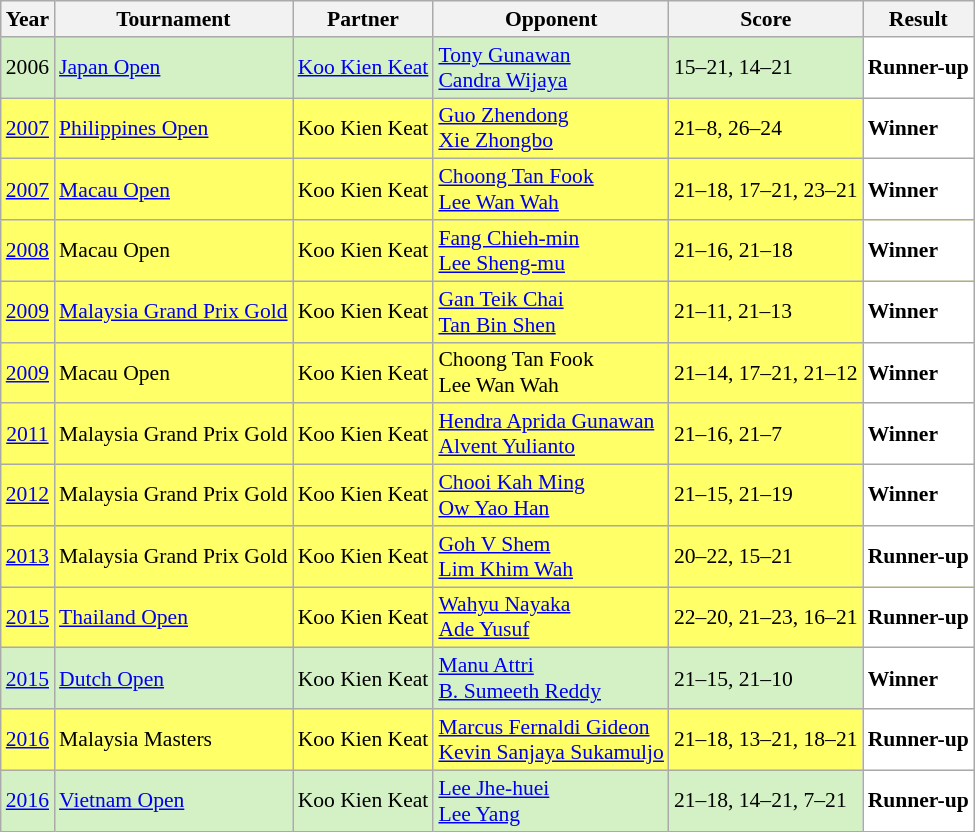<table class="sortable wikitable" style="font-size: 90%;">
<tr>
<th>Year</th>
<th>Tournament</th>
<th>Partner</th>
<th>Opponent</th>
<th>Score</th>
<th>Result</th>
</tr>
<tr style="background:#D4F1C5">
<td align="center">2006</td>
<td align="left"><a href='#'>Japan Open</a></td>
<td align="left"> <a href='#'>Koo Kien Keat</a></td>
<td align="left"> <a href='#'>Tony Gunawan</a> <br>  <a href='#'>Candra Wijaya</a></td>
<td align="left">15–21, 14–21</td>
<td style="text-align:left; background:white"> <strong>Runner-up</strong></td>
</tr>
<tr style="background:#FFFF67">
<td align="center"><a href='#'>2007</a></td>
<td align="left"><a href='#'>Philippines Open</a></td>
<td align="left"> Koo Kien Keat</td>
<td align="left"> <a href='#'>Guo Zhendong</a> <br>  <a href='#'>Xie Zhongbo</a></td>
<td align="left">21–8, 26–24</td>
<td style="text-align:left; background:white"> <strong>Winner</strong></td>
</tr>
<tr style="background:#FFFF67">
<td align="center"><a href='#'>2007</a></td>
<td align="left"><a href='#'>Macau Open</a></td>
<td align="left"> Koo Kien Keat</td>
<td align="left"> <a href='#'>Choong Tan Fook</a> <br>  <a href='#'>Lee Wan Wah</a></td>
<td align="left">21–18, 17–21, 23–21</td>
<td style="text-align:left; background:white"> <strong>Winner</strong></td>
</tr>
<tr style="background:#FFFF67">
<td align="center"><a href='#'>2008</a></td>
<td align="left">Macau Open</td>
<td align="left"> Koo Kien Keat</td>
<td align="left"> <a href='#'>Fang Chieh-min</a> <br>  <a href='#'>Lee Sheng-mu</a></td>
<td align="left">21–16, 21–18</td>
<td style="text-align:left; background:white"> <strong>Winner</strong></td>
</tr>
<tr style="background:#FFFF67">
<td align="center"><a href='#'>2009</a></td>
<td align="left"><a href='#'>Malaysia Grand Prix Gold</a></td>
<td align="left"> Koo Kien Keat</td>
<td align="left"> <a href='#'>Gan Teik Chai</a> <br>  <a href='#'>Tan Bin Shen</a></td>
<td align="left">21–11, 21–13</td>
<td style="text-align:left; background:white"> <strong>Winner</strong></td>
</tr>
<tr style="background:#FFFF67">
<td align="center"><a href='#'>2009</a></td>
<td align="left">Macau Open</td>
<td align="left"> Koo Kien Keat</td>
<td align="left"> Choong Tan Fook <br>  Lee Wan Wah</td>
<td align="left">21–14, 17–21, 21–12</td>
<td style="text-align:left; background:white"> <strong>Winner</strong></td>
</tr>
<tr style="background:#FFFF67">
<td align="center"><a href='#'>2011</a></td>
<td align="left">Malaysia Grand Prix Gold</td>
<td align="left"> Koo Kien Keat</td>
<td align="left"> <a href='#'>Hendra Aprida Gunawan</a> <br>  <a href='#'>Alvent Yulianto</a></td>
<td align="left">21–16, 21–7</td>
<td style="text-align:left; background:white"> <strong>Winner</strong></td>
</tr>
<tr style="background:#FFFF67">
<td align="center"><a href='#'>2012</a></td>
<td align="left">Malaysia Grand Prix Gold</td>
<td align="left"> Koo Kien Keat</td>
<td align="left"> <a href='#'>Chooi Kah Ming</a> <br>  <a href='#'>Ow Yao Han</a></td>
<td align="left">21–15, 21–19</td>
<td style="text-align:left; background:white"> <strong>Winner</strong></td>
</tr>
<tr style="background:#FFFF67">
<td align="center"><a href='#'>2013</a></td>
<td align="left">Malaysia Grand Prix Gold</td>
<td align="left"> Koo Kien Keat</td>
<td align="left"> <a href='#'>Goh V Shem</a> <br>  <a href='#'>Lim Khim Wah</a></td>
<td align="left">20–22, 15–21</td>
<td style="text-align:left; background:white"> <strong>Runner-up</strong></td>
</tr>
<tr style="background:#FFFF67">
<td align="center"><a href='#'>2015</a></td>
<td align="left"><a href='#'>Thailand Open</a></td>
<td align="left"> Koo Kien Keat</td>
<td align="left"> <a href='#'>Wahyu Nayaka</a> <br>  <a href='#'>Ade Yusuf</a></td>
<td align="left">22–20, 21–23, 16–21</td>
<td style="text-align:left; background:white"> <strong>Runner-up</strong></td>
</tr>
<tr style="background:#D4F1C5">
<td align="center"><a href='#'>2015</a></td>
<td align="left"><a href='#'>Dutch Open</a></td>
<td align="left"> Koo Kien Keat</td>
<td align="left"> <a href='#'>Manu Attri</a> <br>  <a href='#'>B. Sumeeth Reddy</a></td>
<td align="left">21–15, 21–10</td>
<td style="text-align:left; background:white"> <strong>Winner</strong></td>
</tr>
<tr style="background:#FFFF67">
<td align="center"><a href='#'>2016</a></td>
<td align="left">Malaysia Masters</td>
<td align="left"> Koo Kien Keat</td>
<td align="left"> <a href='#'>Marcus Fernaldi Gideon</a> <br>  <a href='#'>Kevin Sanjaya Sukamuljo</a></td>
<td align="left">21–18, 13–21, 18–21</td>
<td style="text-align:left; background:white"> <strong>Runner-up</strong></td>
</tr>
<tr style="background:#D4F1C5">
<td align="center"><a href='#'>2016</a></td>
<td align="left"><a href='#'>Vietnam Open</a></td>
<td align="left"> Koo Kien Keat</td>
<td align="left"> <a href='#'>Lee Jhe-huei</a> <br>  <a href='#'>Lee Yang</a></td>
<td align="left">21–18, 14–21, 7–21</td>
<td style="text-align:left; background:white"> <strong>Runner-up</strong></td>
</tr>
</table>
